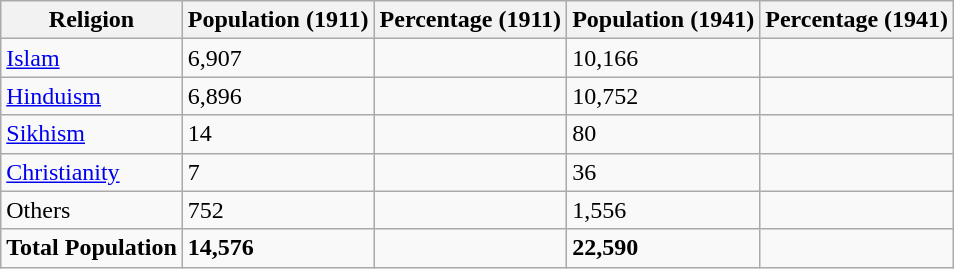<table class="wikitable sortable">
<tr>
<th>Religion</th>
<th>Population (1911)</th>
<th>Percentage (1911)</th>
<th>Population (1941)</th>
<th>Percentage (1941)</th>
</tr>
<tr>
<td><a href='#'>Islam</a> </td>
<td>6,907</td>
<td></td>
<td>10,166</td>
<td></td>
</tr>
<tr>
<td><a href='#'>Hinduism</a> </td>
<td>6,896</td>
<td></td>
<td>10,752</td>
<td></td>
</tr>
<tr>
<td><a href='#'>Sikhism</a> </td>
<td>14</td>
<td></td>
<td>80</td>
<td></td>
</tr>
<tr>
<td><a href='#'>Christianity</a> </td>
<td>7</td>
<td></td>
<td>36</td>
<td></td>
</tr>
<tr>
<td>Others </td>
<td>752</td>
<td></td>
<td>1,556</td>
<td></td>
</tr>
<tr>
<td><strong>Total Population</strong></td>
<td><strong>14,576</strong></td>
<td><strong></strong></td>
<td><strong>22,590</strong></td>
<td><strong></strong></td>
</tr>
</table>
